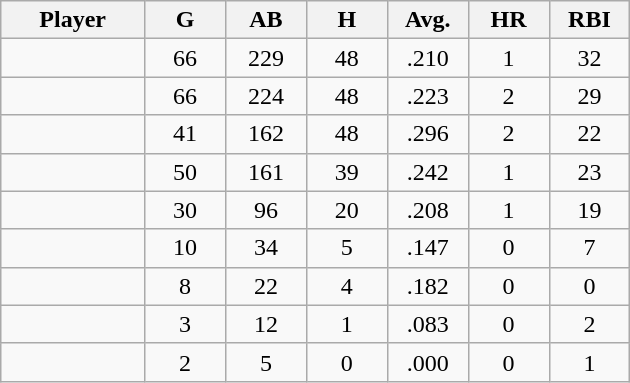<table class="wikitable sortable">
<tr>
<th bgcolor="#DDDDFF" width="16%">Player</th>
<th bgcolor="#DDDDFF" width="9%">G</th>
<th bgcolor="#DDDDFF" width="9%">AB</th>
<th bgcolor="#DDDDFF" width="9%">H</th>
<th bgcolor="#DDDDFF" width="9%">Avg.</th>
<th bgcolor="#DDDDFF" width="9%">HR</th>
<th bgcolor="#DDDDFF" width="9%">RBI</th>
</tr>
<tr align="center">
<td></td>
<td>66</td>
<td>229</td>
<td>48</td>
<td>.210</td>
<td>1</td>
<td>32</td>
</tr>
<tr align="center">
<td></td>
<td>66</td>
<td>224</td>
<td>48</td>
<td>.223</td>
<td>2</td>
<td>29</td>
</tr>
<tr align="center">
<td></td>
<td>41</td>
<td>162</td>
<td>48</td>
<td>.296</td>
<td>2</td>
<td>22</td>
</tr>
<tr align="center">
<td></td>
<td>50</td>
<td>161</td>
<td>39</td>
<td>.242</td>
<td>1</td>
<td>23</td>
</tr>
<tr align="center">
<td></td>
<td>30</td>
<td>96</td>
<td>20</td>
<td>.208</td>
<td>1</td>
<td>19</td>
</tr>
<tr align="center">
<td></td>
<td>10</td>
<td>34</td>
<td>5</td>
<td>.147</td>
<td>0</td>
<td>7</td>
</tr>
<tr align="center">
<td></td>
<td>8</td>
<td>22</td>
<td>4</td>
<td>.182</td>
<td>0</td>
<td>0</td>
</tr>
<tr align="center">
<td></td>
<td>3</td>
<td>12</td>
<td>1</td>
<td>.083</td>
<td>0</td>
<td>2</td>
</tr>
<tr align="center">
<td></td>
<td>2</td>
<td>5</td>
<td>0</td>
<td>.000</td>
<td>0</td>
<td>1</td>
</tr>
</table>
